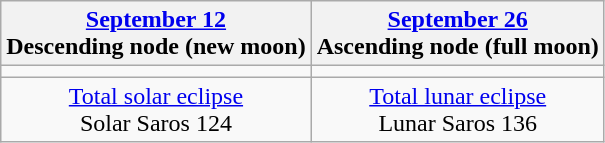<table class="wikitable">
<tr>
<th><a href='#'>September 12</a><br>Descending node (new moon)</th>
<th><a href='#'>September 26</a><br>Ascending node (full moon)</th>
</tr>
<tr>
<td></td>
<td></td>
</tr>
<tr align=center>
<td><a href='#'>Total solar eclipse</a><br>Solar Saros 124</td>
<td><a href='#'>Total lunar eclipse</a><br>Lunar Saros 136</td>
</tr>
</table>
